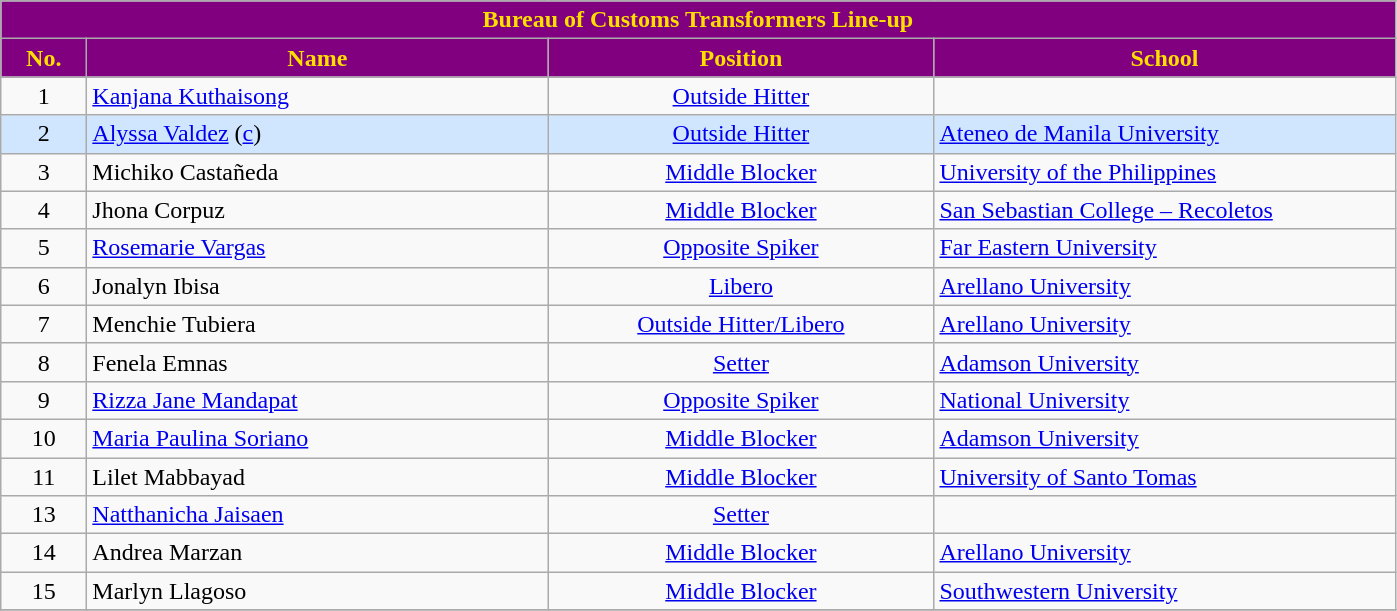<table class="wikitable">
<tr>
<th width=70px style="background:#800080; color:#FFDF00; text-align: center" colspan=4><strong>Bureau of Customs Transformers Line-up</strong></th>
</tr>
<tr>
<th width=50px style="background:#800080; color:#FFDF00">No.</th>
<th width=300px style="background:#800080; color:#FFDF00">Name</th>
<th width=250px style="background:#800080; color:#FFDF00">Position</th>
<th width=300px style="background:#800080; color:#FFDF00">School</th>
</tr>
<tr align=center>
<td>1</td>
<td align=left> <a href='#'>Kanjana Kuthaisong</a></td>
<td><a href='#'>Outside Hitter</a></td>
<td></td>
</tr>
<tr align=center bgcolor=#D0E6FF>
<td>2</td>
<td align=left> <a href='#'>Alyssa Valdez</a> (<a href='#'>c</a>)</td>
<td><a href='#'>Outside Hitter</a></td>
<td align=left><a href='#'>Ateneo de Manila University</a></td>
</tr>
<tr align=center>
<td>3</td>
<td align=left> Michiko Castañeda</td>
<td><a href='#'>Middle Blocker</a></td>
<td align=left><a href='#'>University of the Philippines</a></td>
</tr>
<tr align=center>
<td>4</td>
<td align=left> Jhona Corpuz</td>
<td><a href='#'>Middle Blocker</a></td>
<td align=left><a href='#'>San Sebastian College – Recoletos</a></td>
</tr>
<tr align=center>
<td>5</td>
<td align=left> <a href='#'>Rosemarie Vargas</a></td>
<td><a href='#'>Opposite Spiker</a></td>
<td align=left><a href='#'>Far Eastern University</a></td>
</tr>
<tr align=center>
<td>6</td>
<td align=left> Jonalyn Ibisa</td>
<td><a href='#'>Libero</a></td>
<td align=left><a href='#'>Arellano University</a></td>
</tr>
<tr align=center>
<td>7</td>
<td align=left> Menchie Tubiera</td>
<td><a href='#'>Outside Hitter/Libero</a></td>
<td align=left><a href='#'>Arellano University</a></td>
</tr>
<tr align=center>
<td>8</td>
<td align=left> Fenela Emnas</td>
<td><a href='#'>Setter</a></td>
<td align=left><a href='#'>Adamson University</a></td>
</tr>
<tr align=center>
<td>9</td>
<td align=left> <a href='#'>Rizza Jane Mandapat</a></td>
<td><a href='#'>Opposite Spiker</a></td>
<td align=left><a href='#'>National University</a></td>
</tr>
<tr align=center>
<td>10</td>
<td align=left> <a href='#'>Maria Paulina Soriano</a></td>
<td><a href='#'>Middle Blocker</a></td>
<td align=left><a href='#'>Adamson University</a></td>
</tr>
<tr align=center>
<td>11</td>
<td align=left> Lilet Mabbayad</td>
<td><a href='#'>Middle Blocker</a></td>
<td align=left><a href='#'>University of Santo Tomas</a></td>
</tr>
<tr align=center>
<td>13</td>
<td align=left> <a href='#'>Natthanicha Jaisaen</a></td>
<td><a href='#'>Setter</a></td>
<td></td>
</tr>
<tr align=center>
<td>14</td>
<td align=left> Andrea Marzan</td>
<td><a href='#'>Middle Blocker</a></td>
<td align=left><a href='#'>Arellano University</a></td>
</tr>
<tr align=center>
<td>15</td>
<td align=left> Marlyn Llagoso</td>
<td><a href='#'>Middle Blocker</a></td>
<td align=left><a href='#'>Southwestern University</a></td>
</tr>
<tr>
</tr>
</table>
